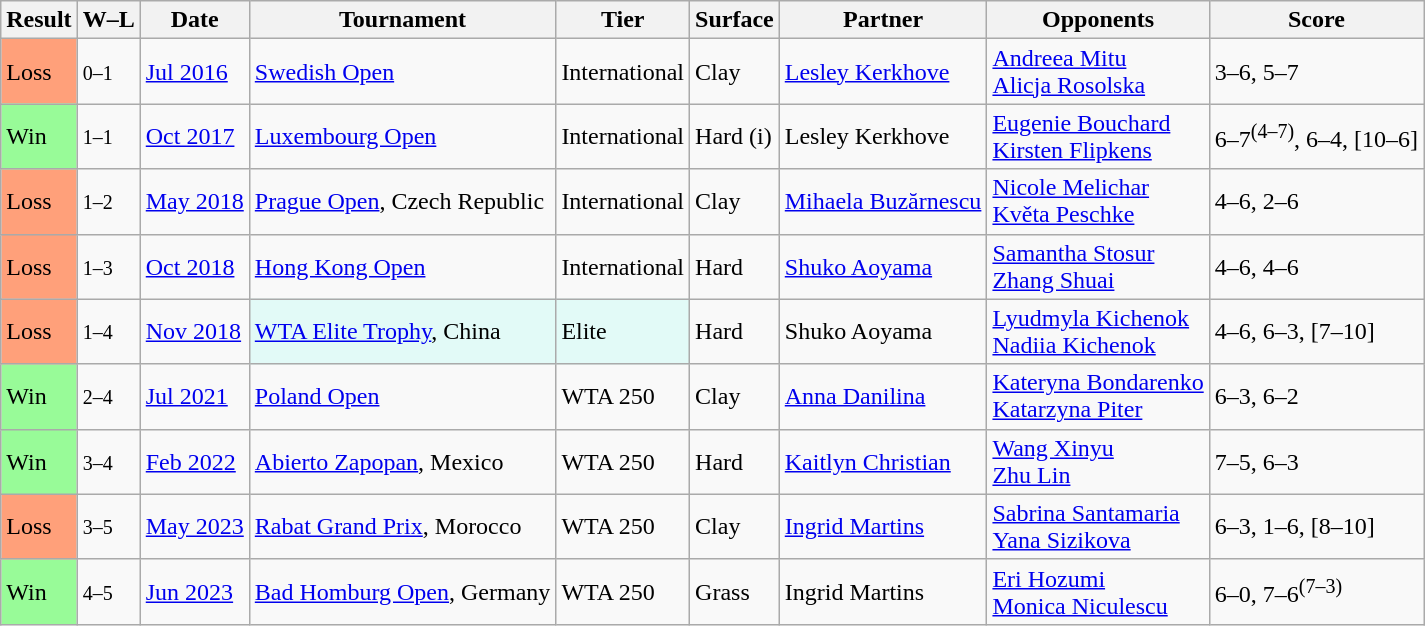<table class="sortable wikitable">
<tr>
<th>Result</th>
<th class="unsortable">W–L</th>
<th>Date</th>
<th>Tournament</th>
<th>Tier</th>
<th>Surface</th>
<th>Partner</th>
<th>Opponents</th>
<th class="unsortable">Score</th>
</tr>
<tr>
<td style="background:#ffa07a;">Loss</td>
<td><small>0–1</small></td>
<td><a href='#'>Jul 2016</a></td>
<td><a href='#'>Swedish Open</a></td>
<td>International</td>
<td>Clay</td>
<td> <a href='#'>Lesley Kerkhove</a></td>
<td> <a href='#'>Andreea Mitu</a> <br>  <a href='#'>Alicja Rosolska</a></td>
<td>3–6, 5–7</td>
</tr>
<tr>
<td style="background:#98fb98;">Win</td>
<td><small>1–1</small></td>
<td><a href='#'>Oct 2017</a></td>
<td><a href='#'>Luxembourg Open</a></td>
<td>International</td>
<td>Hard (i)</td>
<td> Lesley Kerkhove</td>
<td> <a href='#'>Eugenie Bouchard</a> <br>  <a href='#'>Kirsten Flipkens</a></td>
<td>6–7<sup>(4–7)</sup>, 6–4, [10–6]</td>
</tr>
<tr>
<td style="background:#ffa07a;">Loss</td>
<td><small>1–2</small></td>
<td><a href='#'>May 2018</a></td>
<td><a href='#'>Prague Open</a>, Czech Republic</td>
<td>International</td>
<td>Clay</td>
<td> <a href='#'>Mihaela Buzărnescu</a></td>
<td> <a href='#'>Nicole Melichar</a> <br>  <a href='#'>Květa Peschke</a></td>
<td>4–6, 2–6</td>
</tr>
<tr>
<td style="background:#ffa07a;">Loss</td>
<td><small>1–3</small></td>
<td><a href='#'>Oct 2018</a></td>
<td><a href='#'>Hong Kong Open</a></td>
<td>International</td>
<td>Hard</td>
<td> <a href='#'>Shuko Aoyama</a></td>
<td> <a href='#'>Samantha Stosur</a> <br>  <a href='#'>Zhang Shuai</a></td>
<td>4–6, 4–6</td>
</tr>
<tr>
<td style="background:#ffa07a;">Loss</td>
<td><small>1–4</small></td>
<td><a href='#'>Nov 2018</a></td>
<td style="background:#e2faf7;"><a href='#'>WTA Elite Trophy</a>, China</td>
<td style="background:#e2faf7;">Elite</td>
<td>Hard</td>
<td> Shuko Aoyama</td>
<td> <a href='#'>Lyudmyla Kichenok</a> <br>  <a href='#'>Nadiia Kichenok</a></td>
<td>4–6, 6–3, [7–10]</td>
</tr>
<tr>
<td style="background:#98fb98;">Win</td>
<td><small>2–4</small></td>
<td><a href='#'>Jul 2021</a></td>
<td><a href='#'>Poland Open</a></td>
<td>WTA 250</td>
<td>Clay</td>
<td> <a href='#'>Anna Danilina</a></td>
<td> <a href='#'>Kateryna Bondarenko</a> <br>  <a href='#'>Katarzyna Piter</a></td>
<td>6–3, 6–2</td>
</tr>
<tr>
<td style="background:#98fb98;">Win</td>
<td><small>3–4</small></td>
<td><a href='#'>Feb 2022</a></td>
<td><a href='#'>Abierto Zapopan</a>, Mexico</td>
<td>WTA 250</td>
<td>Hard</td>
<td> <a href='#'>Kaitlyn Christian</a></td>
<td> <a href='#'>Wang Xinyu</a> <br>  <a href='#'>Zhu Lin</a></td>
<td>7–5, 6–3</td>
</tr>
<tr>
<td style="background:#ffa07a;">Loss</td>
<td><small>3–5</small></td>
<td><a href='#'>May 2023</a></td>
<td><a href='#'>Rabat Grand Prix</a>, Morocco</td>
<td>WTA 250</td>
<td>Clay</td>
<td> <a href='#'>Ingrid Martins</a></td>
<td> <a href='#'>Sabrina Santamaria</a> <br>  <a href='#'>Yana Sizikova</a></td>
<td>6–3, 1–6, [8–10]</td>
</tr>
<tr>
<td style="background:#98fb98;">Win</td>
<td><small>4–5</small></td>
<td><a href='#'>Jun 2023</a></td>
<td><a href='#'>Bad Homburg Open</a>, Germany</td>
<td>WTA 250</td>
<td>Grass</td>
<td> Ingrid Martins</td>
<td> <a href='#'>Eri Hozumi</a> <br>  <a href='#'>Monica Niculescu</a></td>
<td>6–0, 7–6<sup>(7–3)</sup></td>
</tr>
</table>
